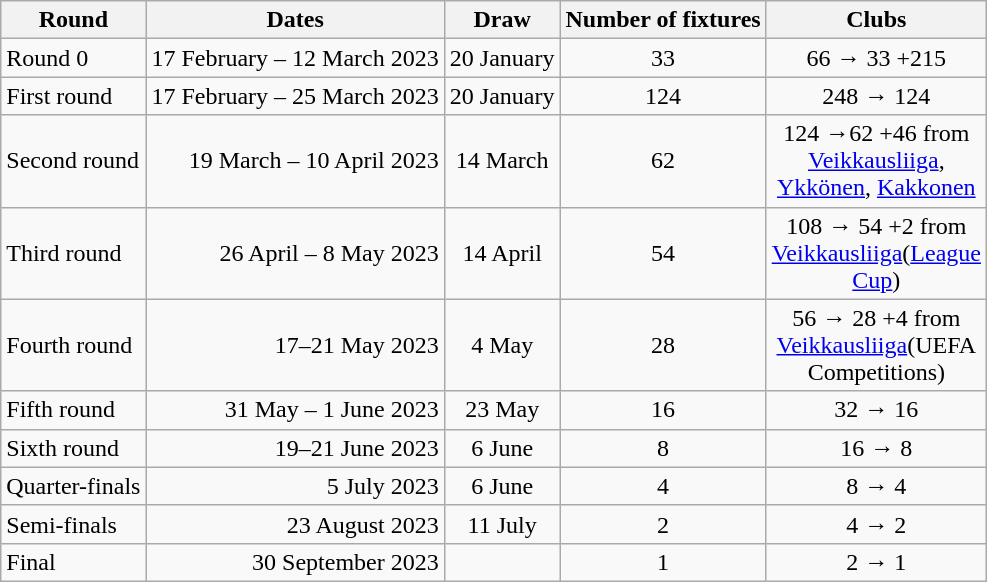<table class="wikitable" style="text-align:center">
<tr>
<th>Round</th>
<th>Dates</th>
<th>Draw</th>
<th>Number of fixtures</th>
<th width=100>Clubs</th>
</tr>
<tr>
<td align=left>Round 0</td>
<td align=right>17 February – 12 March 2023</td>
<td>20 January</td>
<td>33</td>
<td>66 → 33 +215</td>
</tr>
<tr>
<td align=left>First round</td>
<td align=right>17 February – 25 March 2023</td>
<td>20 January</td>
<td>124</td>
<td>248 → 124</td>
</tr>
<tr>
<td align=left>Second round</td>
<td align=right>19 March – 10 April 2023</td>
<td>14 March</td>
<td>62</td>
<td>124 →62 +46 from <a href='#'>Veikkausliiga</a>, <a href='#'>Ykkönen</a>, <a href='#'>Kakkonen</a></td>
</tr>
<tr>
<td align=left>Third round</td>
<td align=right>26 April – 8 May 2023</td>
<td>14 April</td>
<td>54</td>
<td>108 → 54 +2 from <a href='#'>Veikkausliiga</a>(<a href='#'>League Cup</a>)</td>
</tr>
<tr>
<td align=left>Fourth round</td>
<td align=right>17–21 May 2023</td>
<td>4 May</td>
<td>28</td>
<td>56 → 28 +4 from <a href='#'>Veikkausliiga</a>(UEFA Competitions)</td>
</tr>
<tr>
<td align=left>Fifth round</td>
<td align=right>31 May – 1 June 2023</td>
<td>23 May</td>
<td>16</td>
<td>32 → 16</td>
</tr>
<tr>
<td align=left>Sixth round</td>
<td align=right>19–21 June 2023</td>
<td>6 June</td>
<td>8</td>
<td>16 → 8</td>
</tr>
<tr>
<td align=left>Quarter-finals</td>
<td align=right>5 July 2023</td>
<td>6 June</td>
<td>4</td>
<td>8 → 4</td>
</tr>
<tr>
<td align=left>Semi-finals</td>
<td align=right>23 August 2023</td>
<td>11 July</td>
<td>2</td>
<td>4 → 2</td>
</tr>
<tr>
<td align=left>Final</td>
<td align=right>30 September 2023</td>
<td></td>
<td>1</td>
<td>2 → 1</td>
</tr>
</table>
